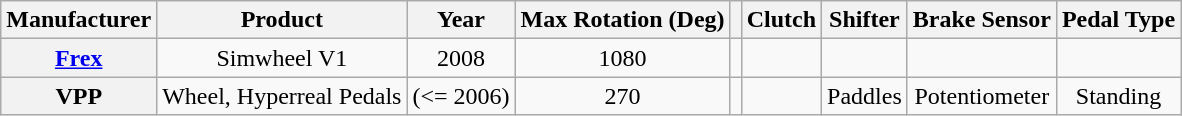<table class="wikitable sortable" style="text-align:center; width:auto;">
<tr>
<th scope="col">Manufacturer</th>
<th scope="col">Product</th>
<th scope="col">Year</th>
<th scope="col">Max Rotation (Deg)</th>
<th scope="col"></th>
<th scope="col">Clutch</th>
<th scope="col">Shifter</th>
<th scope="col">Brake Sensor</th>
<th scope="col">Pedal Type</th>
</tr>
<tr>
<th scope="row"><a href='#'>Frex</a></th>
<td>Simwheel  V1</td>
<td>2008</td>
<td>1080</td>
<td></td>
<td></td>
<td></td>
<td></td>
<td></td>
</tr>
<tr>
<th scope="row">VPP</th>
<td>Wheel, Hyperreal Pedals</td>
<td>(<= 2006)</td>
<td>270</td>
<td></td>
<td></td>
<td>Paddles</td>
<td>Potentiometer</td>
<td>Standing</td>
</tr>
</table>
